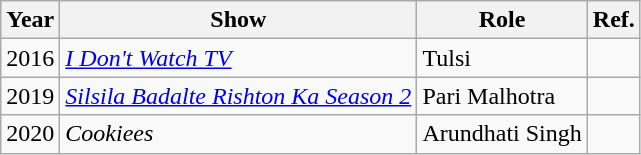<table class="wikitable sortable">
<tr>
<th>Year</th>
<th>Show</th>
<th>Role</th>
<th>Ref.</th>
</tr>
<tr>
<td>2016</td>
<td><em><a href='#'>I Don't Watch TV</a></em></td>
<td>Tulsi</td>
<td></td>
</tr>
<tr>
<td>2019</td>
<td><em><a href='#'>Silsila Badalte Rishton Ka Season 2</a></em></td>
<td>Pari Malhotra</td>
<td></td>
</tr>
<tr>
<td>2020</td>
<td><em>Cookiees</em></td>
<td>Arundhati Singh</td>
<td></td>
</tr>
</table>
